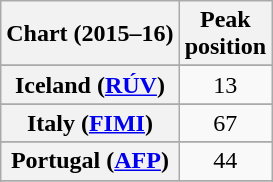<table class="wikitable sortable plainrowheaders" style="text-align:center">
<tr>
<th scope="col">Chart (2015–16)</th>
<th scope="col">Peak<br>position</th>
</tr>
<tr>
</tr>
<tr>
</tr>
<tr>
</tr>
<tr>
</tr>
<tr>
</tr>
<tr>
</tr>
<tr>
</tr>
<tr>
<th scope="row">Iceland (<a href='#'>RÚV</a>)</th>
<td>13</td>
</tr>
<tr>
</tr>
<tr>
<th scope="row">Italy (<a href='#'>FIMI</a>)</th>
<td>67</td>
</tr>
<tr>
</tr>
<tr>
</tr>
<tr>
<th scope="row">Portugal (<a href='#'>AFP</a>)</th>
<td>44</td>
</tr>
<tr>
</tr>
<tr>
</tr>
<tr>
</tr>
<tr>
</tr>
<tr>
</tr>
<tr>
</tr>
<tr>
</tr>
<tr>
</tr>
<tr>
</tr>
<tr>
</tr>
<tr>
</tr>
</table>
